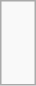<table style="background:#F9F9F9; border:1px solid #AAA; padding:5px; float:right; margin-left:20px;">
<tr>
<td><br><table style="font-size:12px; text-align:left;">
<tr>
<td><br></td>
</tr>
</table>
</td>
</tr>
</table>
